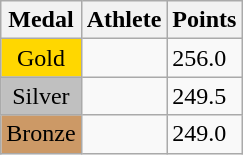<table class="wikitable">
<tr>
<th>Medal</th>
<th>Athlete</th>
<th>Points</th>
</tr>
<tr>
<td style="text-align:center;background-color:gold;">Gold</td>
<td></td>
<td>256.0</td>
</tr>
<tr>
<td style="text-align:center;background-color:silver;">Silver</td>
<td></td>
<td>249.5</td>
</tr>
<tr>
<td style="text-align:center;background-color:#CC9966;">Bronze</td>
<td></td>
<td>249.0</td>
</tr>
</table>
